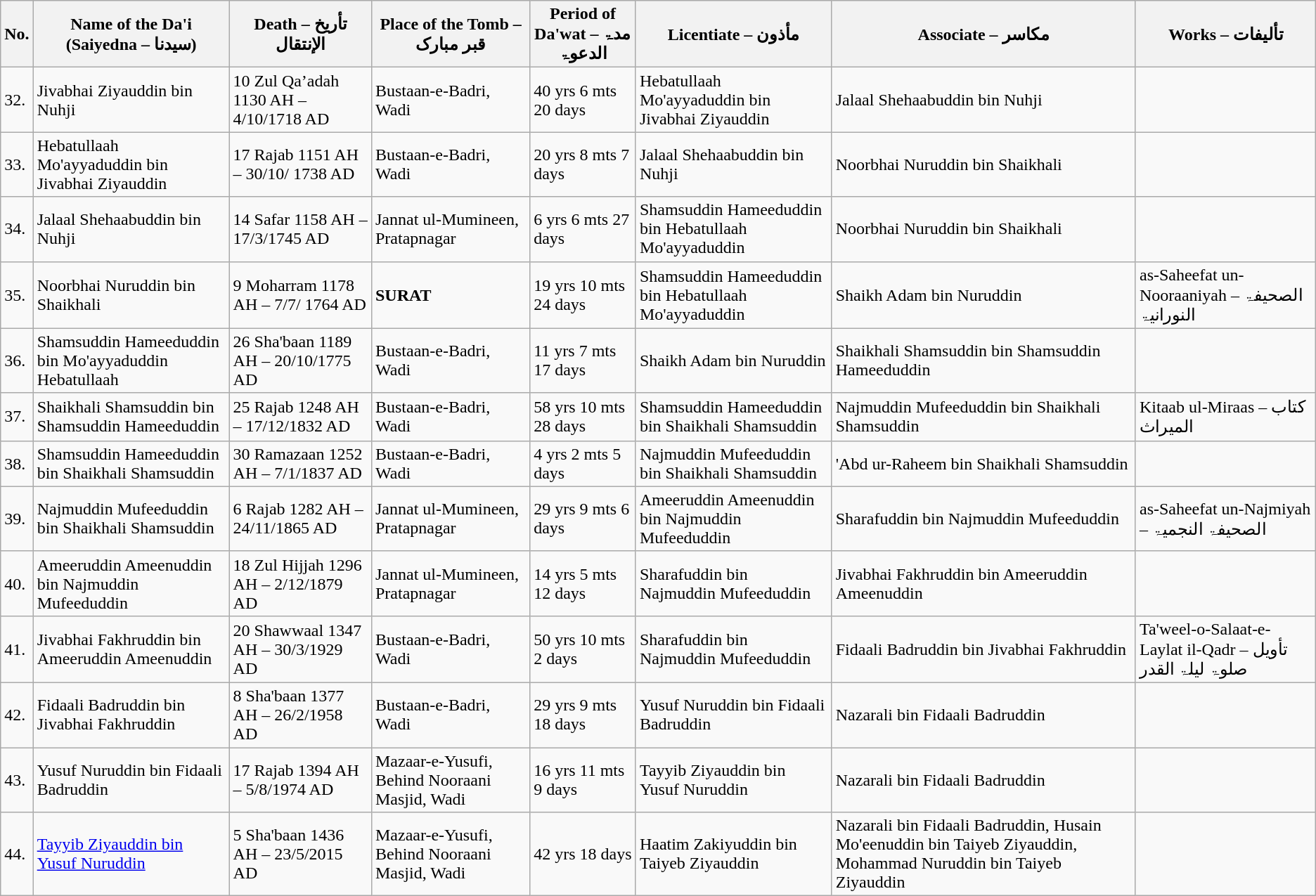<table class="wikitable">
<tr>
<th>No.</th>
<th>Name of the Da'i (Saiyedna – سیدنا)</th>
<th>Death – تأریخ الإنتقال</th>
<th>Place of the Tomb – قبر مبارک</th>
<th>Period of Da'wat – مدۃ الدعوۃ</th>
<th>Licentiate – مأذون</th>
<th>Associate – مکاسر</th>
<th>Works – تألیفات</th>
</tr>
<tr>
<td>32.</td>
<td>Jivabhai Ziyauddin bin Nuhji</td>
<td>10 Zul Qa’adah 1130 AH  – 4/10/1718 AD</td>
<td>Bustaan-e-Badri, Wadi</td>
<td>40 yrs 6 mts 20 days</td>
<td>Hebatullaah Mo'ayyaduddin bin Jivabhai Ziyauddin</td>
<td>Jalaal Shehaabuddin bin Nuhji</td>
<td></td>
</tr>
<tr>
<td>33.</td>
<td>Hebatullaah Mo'ayyaduddin bin Jivabhai Ziyauddin</td>
<td>17 Rajab 1151 AH  – 30/10/ 1738 AD</td>
<td>Bustaan-e-Badri, Wadi</td>
<td>20 yrs 8 mts 7 days</td>
<td>Jalaal Shehaabuddin bin Nuhji</td>
<td>Noorbhai Nuruddin bin Shaikhali</td>
<td></td>
</tr>
<tr>
<td>34.</td>
<td>Jalaal Shehaabuddin bin Nuhji</td>
<td>14 Safar 1158 AH – 17/3/1745 AD</td>
<td>Jannat ul-Mumineen, Pratapnagar</td>
<td>6 yrs 6 mts 27 days</td>
<td>Shamsuddin Hameeduddin bin Hebatullaah Mo'ayyaduddin</td>
<td>Noorbhai Nuruddin bin Shaikhali</td>
<td></td>
</tr>
<tr>
<td>35.</td>
<td>Noorbhai Nuruddin bin Shaikhali</td>
<td>9 Moharram 1178 AH – 7/7/ 1764 AD</td>
<td><strong>SURAT</strong></td>
<td>19 yrs 10 mts 24 days</td>
<td>Shamsuddin Hameeduddin bin Hebatullaah Mo'ayyaduddin</td>
<td>Shaikh Adam bin Nuruddin</td>
<td>as-Saheefat un-Nooraaniyah – الصحیفۃ النورانیۃ</td>
</tr>
<tr>
<td>36.</td>
<td>Shamsuddin Hameeduddin bin Mo'ayyaduddin Hebatullaah</td>
<td>26 Sha'baan 1189 AH  – 20/10/1775 AD</td>
<td>Bustaan-e-Badri, Wadi</td>
<td>11 yrs 7 mts 17 days</td>
<td>Shaikh Adam bin Nuruddin</td>
<td>Shaikhali Shamsuddin bin Shamsuddin Hameeduddin</td>
<td></td>
</tr>
<tr>
<td>37.</td>
<td>Shaikhali Shamsuddin bin Shamsuddin Hameeduddin</td>
<td>25 Rajab 1248 AH – 17/12/1832 AD</td>
<td>Bustaan-e-Badri, Wadi</td>
<td>58 yrs 10 mts 28 days</td>
<td>Shamsuddin Hameeduddin bin Shaikhali Shamsuddin</td>
<td>Najmuddin Mufeeduddin bin Shaikhali Shamsuddin</td>
<td>Kitaab ul-Miraas – کتاب المیراث</td>
</tr>
<tr>
<td>38.</td>
<td>Shamsuddin Hameeduddin bin Shaikhali Shamsuddin</td>
<td>30 Ramazaan 1252 AH  – 7/1/1837 AD</td>
<td>Bustaan-e-Badri, Wadi</td>
<td>4 yrs 2 mts 5 days</td>
<td>Najmuddin Mufeeduddin bin Shaikhali Shamsuddin</td>
<td>'Abd ur-Raheem bin Shaikhali Shamsuddin</td>
<td></td>
</tr>
<tr>
<td>39.</td>
<td>Najmuddin Mufeeduddin bin Shaikhali Shamsuddin</td>
<td>6 Rajab 1282 AH – 24/11/1865 AD</td>
<td>Jannat ul-Mumineen, Pratapnagar</td>
<td>29 yrs 9 mts 6 days</td>
<td>Ameeruddin Ameenuddin bin Najmuddin Mufeeduddin</td>
<td>Sharafuddin bin Najmuddin Mufeeduddin</td>
<td>as-Saheefat un-Najmiyah – الصحیفۃ النجمیۃ</td>
</tr>
<tr>
<td>40.</td>
<td>Ameeruddin Ameenuddin bin Najmuddin Mufeeduddin</td>
<td>18 Zul Hijjah 1296 AH – 2/12/1879 AD</td>
<td>Jannat ul-Mumineen, Pratapnagar</td>
<td>14 yrs 5 mts 12 days</td>
<td>Sharafuddin bin Najmuddin Mufeeduddin</td>
<td>Jivabhai Fakhruddin bin Ameeruddin Ameenuddin</td>
<td></td>
</tr>
<tr>
<td>41.</td>
<td>Jivabhai Fakhruddin bin Ameeruddin Ameenuddin</td>
<td>20 Shawwaal 1347 AH – 30/3/1929 AD</td>
<td>Bustaan-e-Badri, Wadi</td>
<td>50 yrs 10 mts 2 days</td>
<td>Sharafuddin bin Najmuddin Mufeeduddin</td>
<td>Fidaali Badruddin bin Jivabhai Fakhruddin</td>
<td>Ta'weel-o-Salaat-e-Laylat il-Qadr – تأویل صلوۃ لیلۃ القدر</td>
</tr>
<tr>
<td>42.</td>
<td>Fidaali Badruddin bin Jivabhai Fakhruddin</td>
<td>8 Sha'baan 1377 AH – 26/2/1958 AD</td>
<td>Bustaan-e-Badri, Wadi</td>
<td>29 yrs 9 mts 18 days</td>
<td>Yusuf Nuruddin bin Fidaali Badruddin</td>
<td>Nazarali bin Fidaali Badruddin</td>
<td></td>
</tr>
<tr>
<td>43.</td>
<td>Yusuf Nuruddin bin Fidaali Badruddin</td>
<td>17 Rajab 1394 AH – 5/8/1974 AD</td>
<td>Mazaar-e-Yusufi, Behind Nooraani Masjid, Wadi</td>
<td>16 yrs 11 mts 9 days</td>
<td>Tayyib Ziyauddin bin Yusuf Nuruddin</td>
<td>Nazarali bin Fidaali Badruddin</td>
<td></td>
</tr>
<tr>
<td>44.</td>
<td><a href='#'>Tayyib Ziyauddin bin Yusuf Nuruddin</a></td>
<td>5 Sha'baan 1436 AH – 23/5/2015 AD</td>
<td>Mazaar-e-Yusufi, Behind Nooraani Masjid, Wadi</td>
<td>42 yrs 18 days</td>
<td>Haatim Zakiyuddin bin Taiyeb Ziyauddin</td>
<td>Nazarali bin Fidaali Badruddin, Husain Mo'eenuddin bin Taiyeb Ziyauddin, Mohammad Nuruddin bin Taiyeb Ziyauddin</td>
<td></td>
</tr>
</table>
